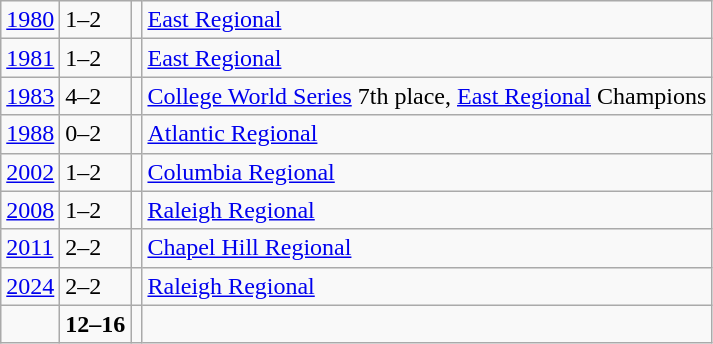<table class="wikitable">
<tr>
<td><a href='#'>1980</a></td>
<td>1–2</td>
<td></td>
<td><a href='#'>East Regional</a></td>
</tr>
<tr>
<td><a href='#'>1981</a></td>
<td>1–2</td>
<td></td>
<td><a href='#'>East Regional</a></td>
</tr>
<tr>
<td><a href='#'>1983</a></td>
<td>4–2</td>
<td></td>
<td><a href='#'>College World Series</a> 7th place,  <a href='#'>East Regional</a> Champions</td>
</tr>
<tr>
<td><a href='#'>1988</a></td>
<td>0–2</td>
<td></td>
<td><a href='#'>Atlantic Regional</a></td>
</tr>
<tr>
<td><a href='#'>2002</a></td>
<td>1–2</td>
<td></td>
<td><a href='#'>Columbia Regional</a></td>
</tr>
<tr>
<td><a href='#'>2008</a></td>
<td>1–2</td>
<td></td>
<td><a href='#'>Raleigh Regional</a></td>
</tr>
<tr>
<td><a href='#'>2011</a></td>
<td>2–2</td>
<td></td>
<td><a href='#'>Chapel Hill Regional</a></td>
</tr>
<tr>
<td><a href='#'>2024</a></td>
<td>2–2</td>
<td></td>
<td><a href='#'>Raleigh Regional</a></td>
</tr>
<tr>
<td></td>
<td><strong>12–16</strong></td>
<td><strong></strong></td>
<td></td>
</tr>
</table>
